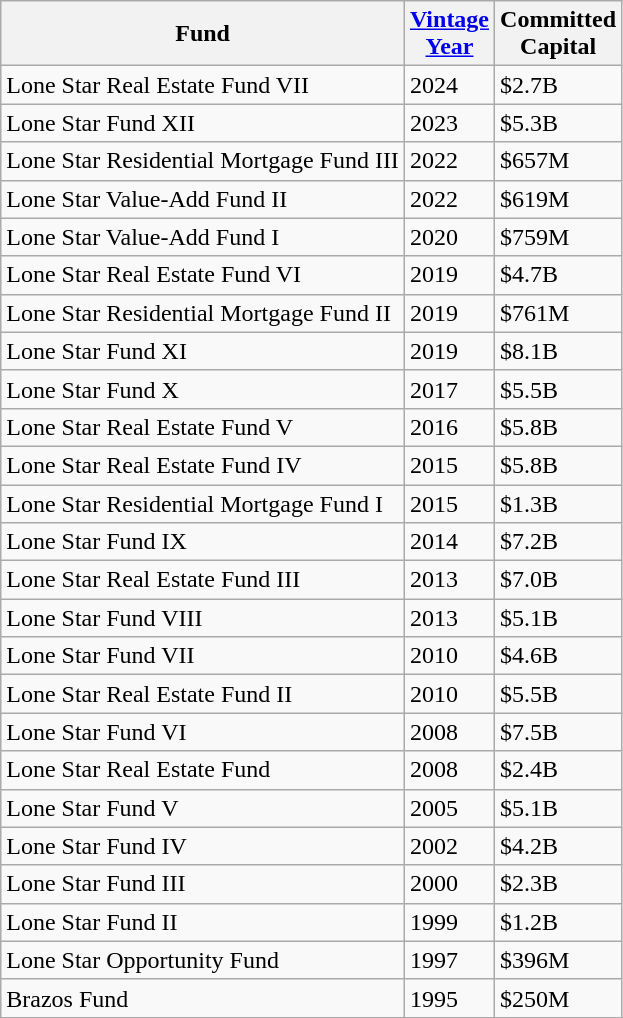<table class="wikitable">
<tr>
<th>Fund</th>
<th><a href='#'>Vintage<br>Year</a></th>
<th>Committed<br>Capital</th>
</tr>
<tr>
<td>Lone Star Real Estate Fund VII</td>
<td>2024</td>
<td>$2.7B</td>
</tr>
<tr>
<td>Lone Star Fund XII</td>
<td>2023</td>
<td>$5.3B</td>
</tr>
<tr>
<td>Lone Star Residential Mortgage Fund III</td>
<td>2022</td>
<td>$657M</td>
</tr>
<tr>
<td>Lone Star Value-Add Fund II</td>
<td>2022</td>
<td>$619M</td>
</tr>
<tr>
<td>Lone Star Value-Add Fund I</td>
<td>2020</td>
<td>$759M</td>
</tr>
<tr>
<td>Lone Star Real Estate Fund VI</td>
<td>2019</td>
<td>$4.7B</td>
</tr>
<tr>
<td>Lone Star Residential Mortgage Fund II</td>
<td>2019</td>
<td>$761M</td>
</tr>
<tr>
<td>Lone Star Fund XI</td>
<td>2019</td>
<td>$8.1B</td>
</tr>
<tr>
<td>Lone Star Fund X</td>
<td>2017</td>
<td>$5.5B</td>
</tr>
<tr>
<td>Lone Star Real Estate Fund V</td>
<td>2016</td>
<td>$5.8B</td>
</tr>
<tr>
<td>Lone Star Real Estate Fund IV</td>
<td>2015</td>
<td>$5.8B</td>
</tr>
<tr>
<td>Lone Star Residential Mortgage Fund I</td>
<td>2015</td>
<td>$1.3B</td>
</tr>
<tr>
<td>Lone Star Fund IX</td>
<td>2014</td>
<td>$7.2B</td>
</tr>
<tr>
<td>Lone Star Real Estate Fund III</td>
<td>2013</td>
<td>$7.0B</td>
</tr>
<tr>
<td>Lone Star Fund VIII</td>
<td>2013</td>
<td>$5.1B</td>
</tr>
<tr>
<td>Lone Star Fund VII</td>
<td>2010</td>
<td>$4.6B</td>
</tr>
<tr>
<td>Lone Star Real Estate Fund II</td>
<td>2010</td>
<td>$5.5B</td>
</tr>
<tr>
<td>Lone Star Fund VI</td>
<td>2008</td>
<td>$7.5B</td>
</tr>
<tr>
<td>Lone Star Real Estate Fund</td>
<td>2008</td>
<td>$2.4B</td>
</tr>
<tr>
<td>Lone Star Fund V</td>
<td>2005</td>
<td>$5.1B</td>
</tr>
<tr>
<td>Lone Star Fund IV</td>
<td>2002</td>
<td>$4.2B</td>
</tr>
<tr>
<td>Lone Star Fund III</td>
<td>2000</td>
<td>$2.3B</td>
</tr>
<tr>
<td>Lone Star Fund II</td>
<td>1999</td>
<td>$1.2B</td>
</tr>
<tr>
<td>Lone Star Opportunity Fund</td>
<td>1997</td>
<td>$396M</td>
</tr>
<tr>
<td>Brazos Fund</td>
<td>1995</td>
<td>$250M</td>
</tr>
<tr>
</tr>
</table>
